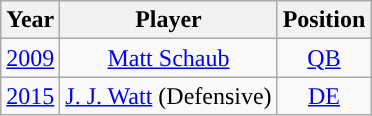<table class="wikitable" style="text-align:center">
<tr bgcolor="#efefef">
<th>Year</th>
<th>Player</th>
<th>Position</th>
</tr>
<tr>
<td><a href='#'>2009</a></td>
<td><a href='#'>Matt Schaub</a></td>
<td><a href='#'>QB</a></td>
</tr>
<tr>
<td><a href='#'>2015</a></td>
<td><a href='#'>J. J. Watt</a> (Defensive)</td>
<td><a href='#'>DE</a></td>
</tr>
</table>
